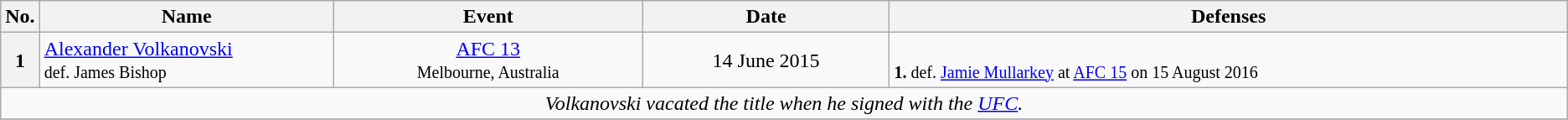<table class="wikitable">
<tr>
<th width=1%>No.</th>
<th width=19%>Name</th>
<th width=20%>Event</th>
<th width=16%>Date</th>
<th width=44%>Defenses</th>
</tr>
<tr>
<th>1</th>
<td align=left> <a href='#'>Alexander Volkanovski</a><br><small>def. James Bishop</small></td>
<td align=center><a href='#'>AFC 13</a><br><small>Melbourne, Australia</small></td>
<td align=center>14 June 2015</td>
<td><br><small><strong>1.</strong> def. <a href='#'>Jamie Mullarkey</a> at <a href='#'>AFC 15</a> on 15 August 2016</small></td>
</tr>
<tr>
<td align="center" colspan="5"><em>Volkanovski vacated the title when he signed with the <a href='#'>UFC</a>.</em></td>
</tr>
<tr>
</tr>
</table>
